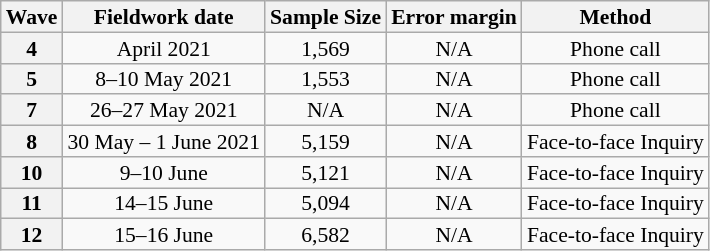<table class="wikitable sortable" style="text-align:center; font-size:90%; line-height:14px;">
<tr>
<th>Wave</th>
<th>Fieldwork date</th>
<th>Sample Size<br></th>
<th>Error margin</th>
<th>Method</th>
</tr>
<tr>
<th>4</th>
<td>April 2021</td>
<td>1,569</td>
<td>N/A</td>
<td>Phone call</td>
</tr>
<tr>
<th>5</th>
<td>8–10 May 2021</td>
<td>1,553</td>
<td>N/A</td>
<td>Phone call</td>
</tr>
<tr>
<th>7</th>
<td>26–27 May 2021</td>
<td>N/A</td>
<td>N/A</td>
<td>Phone call</td>
</tr>
<tr>
<th>8</th>
<td>30 May – 1 June 2021</td>
<td>5,159</td>
<td>N/A</td>
<td>Face-to-face Inquiry</td>
</tr>
<tr>
<th>10</th>
<td>9–10 June</td>
<td>5,121</td>
<td>N/A</td>
<td>Face-to-face Inquiry</td>
</tr>
<tr>
<th>11</th>
<td>14–15 June</td>
<td>5,094</td>
<td>N/A</td>
<td>Face-to-face Inquiry</td>
</tr>
<tr>
<th>12</th>
<td>15–16 June</td>
<td>6,582</td>
<td>N/A</td>
<td>Face-to-face Inquiry</td>
</tr>
</table>
